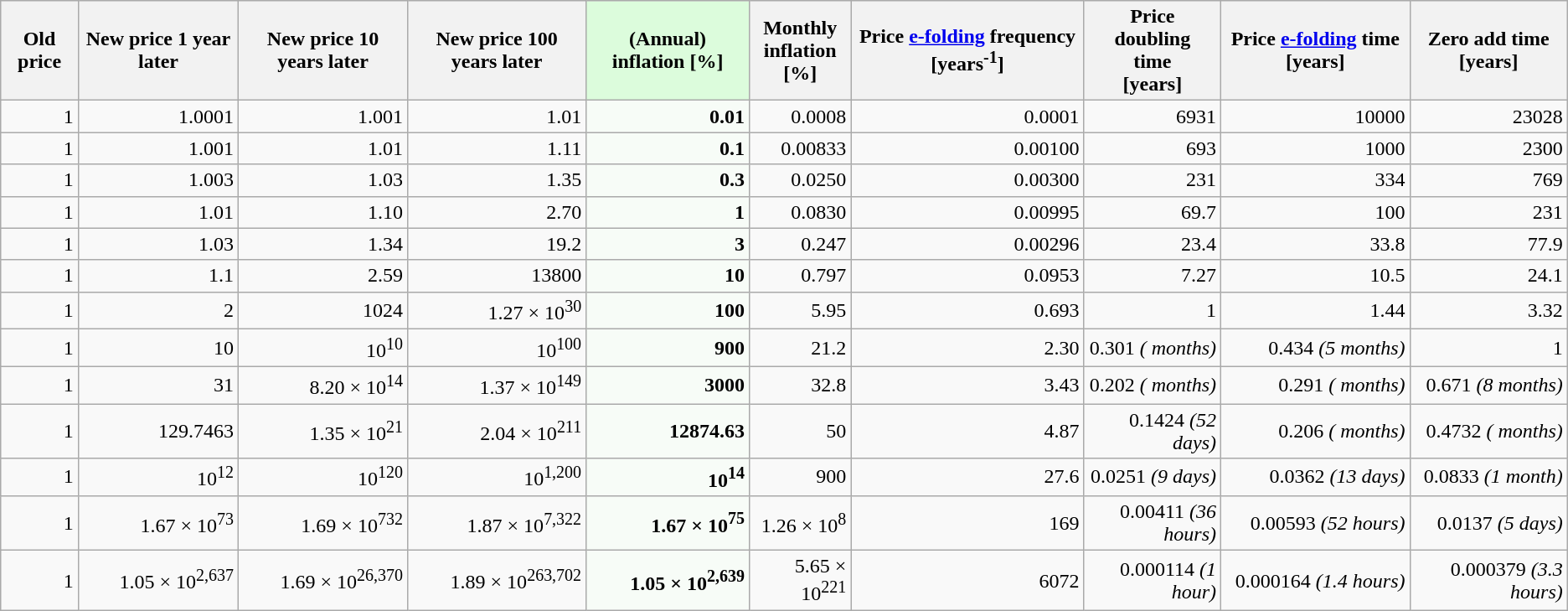<table class="wikitable" style="text-align:right">
<tr style="background:#ececec;">
<th style="text-align:center;">Old price</th>
<th style="text-align:center;">New price 1 year later</th>
<th style="text-align:center;">New price 10 years later</th>
<th style="text-align:center;">New price 100 years later</th>
<th style="background:#dcfcdc; text-align:center;">(Annual) inflation [%]</th>
<th style="text-align:center;">Monthly<br>inflation<br>[%]</th>
<th>Price <a href='#'>e-folding</a> frequency [years<sup>-1</sup>]</th>
<th style="text-align:center;">Price<br>doubling<br>time<br>[years]</th>
<th>Price <a href='#'>e-folding</a> time [years]</th>
<th style="text-align:center;">Zero add time [years]</th>
</tr>
<tr>
<td>1</td>
<td>1.0001</td>
<td>1.001</td>
<td>1.01</td>
<td style="background:#f7fcf7;"><strong>0.01</strong></td>
<td>0.0008</td>
<td>0.0001</td>
<td>6931</td>
<td>10000</td>
<td>23028</td>
</tr>
<tr>
<td>1</td>
<td>1.001</td>
<td>1.01</td>
<td>1.11</td>
<td style="background:#f7fcf7;"><strong>0.1</strong></td>
<td>0.00833</td>
<td>0.00100</td>
<td>693</td>
<td>1000</td>
<td>2300</td>
</tr>
<tr>
<td>1</td>
<td>1.003</td>
<td>1.03</td>
<td>1.35</td>
<td style="background:#f7fcf7;"><strong>0.3</strong></td>
<td>0.0250</td>
<td>0.00300</td>
<td>231</td>
<td>334</td>
<td>769</td>
</tr>
<tr>
<td>1</td>
<td>1.01</td>
<td>1.10</td>
<td>2.70</td>
<td style="background:#f7fcf7;"><strong>1</strong></td>
<td>0.0830</td>
<td>0.00995</td>
<td>69.7</td>
<td>100</td>
<td>231</td>
</tr>
<tr>
<td>1</td>
<td>1.03</td>
<td>1.34</td>
<td>19.2</td>
<td style="background:#f7fcf7;"><strong>3</strong></td>
<td>0.247</td>
<td>0.00296</td>
<td>23.4</td>
<td>33.8</td>
<td>77.9</td>
</tr>
<tr>
<td>1</td>
<td>1.1</td>
<td>2.59</td>
<td>13800</td>
<td style="background:#f7fcf7;"><strong>10</strong></td>
<td>0.797</td>
<td>0.0953</td>
<td>7.27</td>
<td>10.5</td>
<td>24.1</td>
</tr>
<tr>
<td>1</td>
<td>2</td>
<td>1024</td>
<td>1.27 × 10<sup>30</sup></td>
<td style="background:#f7fcf7;"><strong>100</strong></td>
<td>5.95</td>
<td>0.693</td>
<td>1</td>
<td>1.44</td>
<td>3.32</td>
</tr>
<tr>
<td>1</td>
<td>10</td>
<td>10<sup>10</sup></td>
<td>10<sup>100</sup></td>
<td style="background:#f7fcf7;"><strong>900</strong></td>
<td>21.2</td>
<td>2.30</td>
<td>0.301 <em>( months)</em></td>
<td>0.434 <em>(5 months)</em></td>
<td>1</td>
</tr>
<tr>
<td>1</td>
<td>31</td>
<td>8.20 × 10<sup>14</sup></td>
<td>1.37 × 10<sup>149</sup></td>
<td style="background:#f7fcf7;"><strong>3000</strong></td>
<td>32.8</td>
<td>3.43</td>
<td>0.202 <em>( months)</em></td>
<td>0.291 <em>( months)</em></td>
<td>0.671 <em>(8 months)</em></td>
</tr>
<tr>
<td>1</td>
<td>129.7463</td>
<td>1.35 × 10<sup>21</sup></td>
<td>2.04 × 10<sup>211</sup></td>
<td style="background:#f7fcf7;"><strong>12874.63</strong></td>
<td>50</td>
<td>4.87</td>
<td>0.1424 <em>(52 days)</em></td>
<td>0.206 <em>( months)</em></td>
<td>0.4732 <em>( months)</em></td>
</tr>
<tr>
<td>1</td>
<td>10<sup>12</sup></td>
<td>10<sup>120</sup></td>
<td>10<sup>1,200</sup></td>
<td style="background:#f7fcf7;"><strong>10<sup>14</sup></strong></td>
<td>900</td>
<td>27.6</td>
<td>0.0251 <em>(9 days)</em></td>
<td>0.0362 <em>(13 days)</em></td>
<td>0.0833 <em>(1 month)</em></td>
</tr>
<tr>
<td>1</td>
<td>1.67 × 10<sup>73</sup></td>
<td>1.69 × 10<sup>732</sup></td>
<td>1.87 × 10<sup>7,322</sup></td>
<td style="background:#f7fcf7;"><strong>1.67 × 10<sup>75</sup></strong></td>
<td>1.26 × 10<sup>8</sup></td>
<td>169</td>
<td>0.00411 <em>(36 hours)</em></td>
<td>0.00593 <em>(52 hours)</em></td>
<td>0.0137 <em>(5 days)</em></td>
</tr>
<tr>
<td>1</td>
<td>1.05 × 10<sup>2,637</sup></td>
<td>1.69 × 10<sup>26,370</sup></td>
<td>1.89 × 10<sup>263,702</sup></td>
<td style="background:#f7fcf7;"><strong>1.05 × 10<sup>2,639</sup></strong></td>
<td>5.65 × 10<sup>221</sup></td>
<td>6072</td>
<td>0.000114 <em>(1 hour)</em></td>
<td>0.000164 <em>(1.4 hours)</em></td>
<td>0.000379 <em>(3.3 hours)</em></td>
</tr>
</table>
